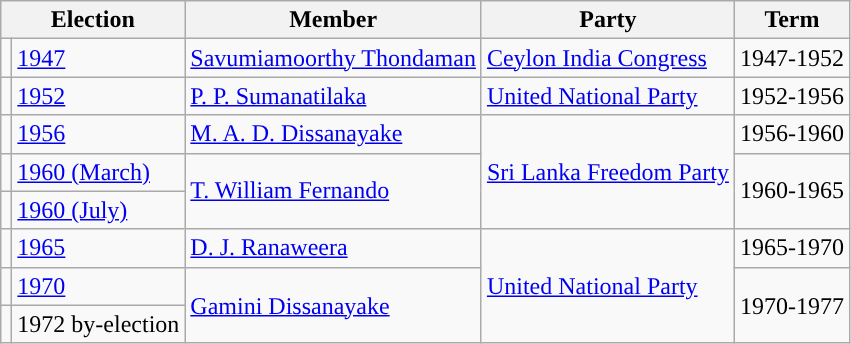<table class="wikitable">
<tr>
<th colspan="2">Election</th>
<th>Member</th>
<th>Party</th>
<th>Term</th>
</tr>
<tr>
<td style="background-color: "></td>
<td><a href='#'>1947</a></td>
<td><a href='#'>Savumiamoorthy Thondaman</a></td>
<td><a href='#'>Ceylon India Congress</a></td>
<td>1947-1952</td>
</tr>
<tr>
<td style="background-color: "></td>
<td><a href='#'>1952</a></td>
<td><a href='#'>P. P. Sumanatilaka</a></td>
<td><a href='#'>United National Party</a></td>
<td>1952-1956</td>
</tr>
<tr>
<td style="background-color: "></td>
<td><a href='#'>1956</a></td>
<td><a href='#'>M. A. D. Dissanayake</a></td>
<td rowspan=3><a href='#'>Sri Lanka Freedom Party</a></td>
<td>1956-1960</td>
</tr>
<tr>
<td style="background-color: "></td>
<td><a href='#'>1960 (March)</a></td>
<td rowspan=2><a href='#'>T. William Fernando</a></td>
<td rowspan=2>1960-1965</td>
</tr>
<tr>
<td style="background-color: "></td>
<td><a href='#'>1960 (July)</a></td>
</tr>
<tr>
<td style="background-color: "></td>
<td><a href='#'>1965</a></td>
<td><a href='#'>D. J. Ranaweera</a></td>
<td rowspan=3><a href='#'>United National Party</a></td>
<td>1965-1970</td>
</tr>
<tr>
<td style="background-color: "></td>
<td><a href='#'>1970</a></td>
<td rowspan=2><a href='#'>Gamini Dissanayake</a></td>
<td rowspan=2>1970-1977</td>
</tr>
<tr>
<td style="background-color: "></td>
<td>1972 by-election</td>
</tr>
</table>
